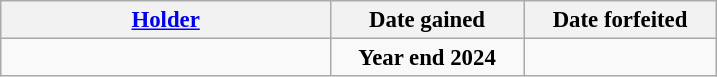<table class="wikitable nowrap" style="font-size:95%">
<tr>
<th style="width:14em;"><a href='#'>Holder</a></th>
<th style="width:8em;">Date gained</th>
<th style="width:8em;">Date forfeited</th>
</tr>
<tr>
<td></td>
<td style="text-align:center;"><strong>Year end 2024</strong></td>
<td style="text-align:center;"></td>
</tr>
</table>
